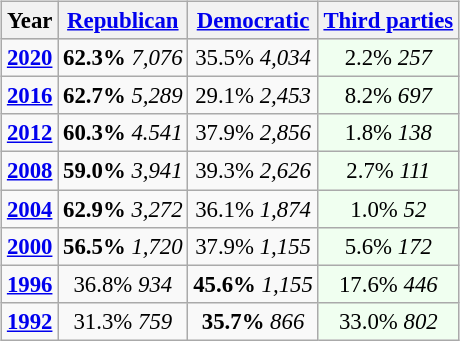<table class="wikitable" style="float:right; font-size:95%;">
<tr bgcolor=lightgrey>
<th>Year</th>
<th><a href='#'>Republican</a></th>
<th><a href='#'>Democratic</a></th>
<th><a href='#'>Third parties</a></th>
</tr>
<tr>
<td style="text-align:center;" ><strong><a href='#'>2020</a></strong></td>
<td style="text-align:center;" ><strong>62.3%</strong> <em>7,076</em></td>
<td style="text-align:center;" >35.5% <em>4,034</em></td>
<td style="text-align:center; background:honeyDew;">2.2% <em>257</em></td>
</tr>
<tr>
<td style="text-align:center;" ><strong><a href='#'>2016</a></strong></td>
<td style="text-align:center;" ><strong>62.7%</strong> <em>5,289</em></td>
<td style="text-align:center;" >29.1% <em>2,453</em></td>
<td style="text-align:center; background:honeyDew;">8.2% <em>697</em></td>
</tr>
<tr>
<td style="text-align:center;" ><strong><a href='#'>2012</a></strong></td>
<td style="text-align:center;" ><strong>60.3%</strong> <em>4.541</em></td>
<td style="text-align:center;" >37.9% <em>2,856</em></td>
<td style="text-align:center; background:honeyDew;">1.8% <em>138</em></td>
</tr>
<tr>
<td style="text-align:center;" ><strong><a href='#'>2008</a></strong></td>
<td style="text-align:center;" ><strong>59.0%</strong> <em>3,941</em></td>
<td style="text-align:center;" >39.3% <em>2,626</em></td>
<td style="text-align:center; background:honeyDew;">2.7% <em>111</em></td>
</tr>
<tr>
<td style="text-align:center;" ><strong><a href='#'>2004</a></strong></td>
<td style="text-align:center;" ><strong>62.9%</strong> <em>3,272</em></td>
<td style="text-align:center;" >36.1% <em>1,874</em></td>
<td style="text-align:center; background:honeyDew;">1.0% <em>52</em></td>
</tr>
<tr>
<td style="text-align:center;" ><strong><a href='#'>2000</a></strong></td>
<td style="text-align:center;" ><strong>56.5%</strong> <em>1,720</em></td>
<td style="text-align:center;" >37.9% <em>1,155</em></td>
<td style="text-align:center; background:honeyDew;">5.6% <em>172</em></td>
</tr>
<tr>
<td style="text-align:center;" ><strong><a href='#'>1996</a></strong></td>
<td style="text-align:center;" >36.8% <em>934</em></td>
<td style="text-align:center;" ><strong>45.6%</strong> <em>1,155</em></td>
<td style="text-align:center; background:honeyDew;">17.6% <em>446</em></td>
</tr>
<tr>
<td style="text-align:center;" ><strong><a href='#'>1992</a></strong></td>
<td style="text-align:center;" >31.3% <em>759</em></td>
<td style="text-align:center;" ><strong>35.7%</strong> <em>866</em></td>
<td style="text-align:center; background:honeyDew;">33.0% <em>802</em></td>
</tr>
</table>
